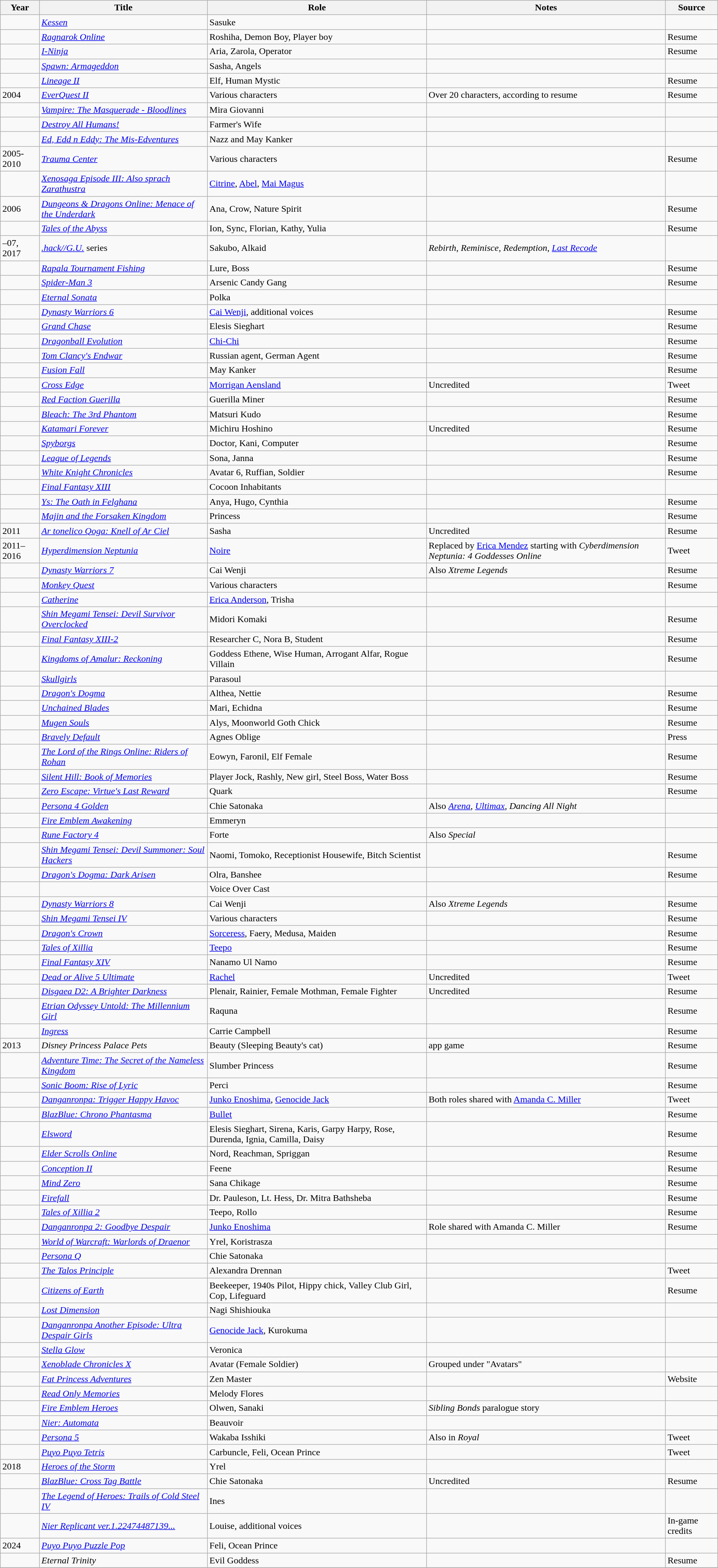<table class="wikitable sortable plainrowheaders">
<tr>
<th>Year</th>
<th>Title</th>
<th>Role</th>
<th class="unsortable">Notes</th>
<th class="unsortable">Source</th>
</tr>
<tr>
<td></td>
<td><em><a href='#'>Kessen</a></em></td>
<td>Sasuke</td>
<td></td>
<td></td>
</tr>
<tr>
<td></td>
<td><em><a href='#'>Ragnarok Online</a></em></td>
<td>Roshiha, Demon Boy, Player boy</td>
<td></td>
<td>Resume</td>
</tr>
<tr>
<td></td>
<td><em><a href='#'>I-Ninja</a></em></td>
<td>Aria, Zarola, Operator</td>
<td></td>
<td>Resume</td>
</tr>
<tr>
<td></td>
<td><em><a href='#'>Spawn: Armageddon</a></em></td>
<td>Sasha, Angels</td>
<td></td>
<td></td>
</tr>
<tr>
<td></td>
<td><em><a href='#'>Lineage II</a></em></td>
<td>Elf, Human Mystic</td>
<td></td>
<td>Resume</td>
</tr>
<tr>
<td>2004</td>
<td><em><a href='#'>EverQuest II</a></em></td>
<td>Various characters</td>
<td>Over 20 characters, according to resume</td>
<td>Resume</td>
</tr>
<tr>
<td></td>
<td><em><a href='#'>Vampire: The Masquerade - Bloodlines</a></em></td>
<td>Mira Giovanni</td>
<td></td>
<td></td>
</tr>
<tr>
<td></td>
<td><em><a href='#'>Destroy All Humans!</a></em></td>
<td>Farmer's Wife</td>
<td></td>
<td></td>
</tr>
<tr>
<td></td>
<td><em><a href='#'>Ed, Edd n Eddy: The Mis-Edventures</a></em></td>
<td>Nazz and May Kanker</td>
<td></td>
<td></td>
</tr>
<tr>
<td>2005-2010</td>
<td><em><a href='#'>Trauma Center</a></em></td>
<td>Various characters</td>
<td></td>
<td>Resume</td>
</tr>
<tr>
<td></td>
<td><em><a href='#'>Xenosaga Episode III: Also sprach Zarathustra</a></em></td>
<td><a href='#'>Citrine</a>, <a href='#'>Abel</a>, <a href='#'>Mai Magus</a></td>
<td></td>
<td></td>
</tr>
<tr>
<td>2006</td>
<td><em><a href='#'>Dungeons & Dragons Online: Menace of the Underdark</a></em></td>
<td>Ana, Crow, Nature Spirit</td>
<td></td>
<td>Resume</td>
</tr>
<tr>
<td></td>
<td><em><a href='#'>Tales of the Abyss</a></em></td>
<td>Ion, Sync, Florian, Kathy, Yulia</td>
<td></td>
<td>Resume</td>
</tr>
<tr>
<td>–07, 2017</td>
<td><em><a href='#'>.hack//G.U.</a></em> series</td>
<td>Sakubo, Alkaid</td>
<td><em>Rebirth</em>, <em>Reminisce</em>, <em>Redemption</em>, <em><a href='#'>Last Recode</a></em></td>
<td></td>
</tr>
<tr>
<td></td>
<td><em><a href='#'>Rapala Tournament Fishing</a></em></td>
<td>Lure, Boss</td>
<td></td>
<td>Resume</td>
</tr>
<tr>
<td></td>
<td><em><a href='#'>Spider-Man 3</a></em></td>
<td>Arsenic Candy Gang</td>
<td></td>
<td>Resume</td>
</tr>
<tr>
<td></td>
<td><em><a href='#'>Eternal Sonata</a></em></td>
<td>Polka</td>
<td></td>
<td></td>
</tr>
<tr>
<td></td>
<td><em><a href='#'>Dynasty Warriors 6</a></em></td>
<td><a href='#'>Cai Wenji</a>, additional voices</td>
<td></td>
<td>Resume</td>
</tr>
<tr>
<td></td>
<td><em><a href='#'>Grand Chase</a></em></td>
<td>Elesis Sieghart</td>
<td></td>
<td>Resume</td>
</tr>
<tr>
<td></td>
<td><em><a href='#'>Dragonball Evolution</a></em></td>
<td><a href='#'>Chi-Chi</a></td>
<td></td>
<td>Resume</td>
</tr>
<tr>
<td></td>
<td><em><a href='#'>Tom Clancy's Endwar</a></em></td>
<td>Russian agent, German Agent</td>
<td></td>
<td>Resume</td>
</tr>
<tr>
<td></td>
<td><em><a href='#'>Fusion Fall</a></em></td>
<td>May Kanker</td>
<td></td>
<td>Resume</td>
</tr>
<tr>
<td></td>
<td><em><a href='#'>Cross Edge</a></em></td>
<td><a href='#'>Morrigan Aensland</a></td>
<td>Uncredited</td>
<td>Tweet</td>
</tr>
<tr>
<td></td>
<td><em><a href='#'>Red Faction Guerilla</a></em></td>
<td>Guerilla Miner</td>
<td></td>
<td>Resume</td>
</tr>
<tr>
<td></td>
<td><em><a href='#'>Bleach: The 3rd Phantom</a></em></td>
<td>Matsuri Kudo</td>
<td></td>
<td>Resume</td>
</tr>
<tr>
<td></td>
<td><em><a href='#'>Katamari Forever</a></em></td>
<td>Michiru Hoshino</td>
<td>Uncredited</td>
<td>Resume</td>
</tr>
<tr>
<td></td>
<td><em><a href='#'>Spyborgs</a></em></td>
<td>Doctor, Kani, Computer</td>
<td></td>
<td>Resume</td>
</tr>
<tr>
<td></td>
<td><em><a href='#'>League of Legends</a></em></td>
<td>Sona, Janna</td>
<td></td>
<td>Resume</td>
</tr>
<tr>
<td></td>
<td><em><a href='#'>White Knight Chronicles</a></em></td>
<td>Avatar 6, Ruffian, Soldier</td>
<td></td>
<td>Resume</td>
</tr>
<tr>
<td></td>
<td><em><a href='#'>Final Fantasy XIII</a></em></td>
<td>Cocoon Inhabitants</td>
<td></td>
<td></td>
</tr>
<tr>
<td></td>
<td><em><a href='#'>Ys: The Oath in Felghana</a></em></td>
<td>Anya, Hugo, Cynthia</td>
<td></td>
<td>Resume</td>
</tr>
<tr>
<td></td>
<td><em><a href='#'>Majin and the Forsaken Kingdom</a></em></td>
<td>Princess</td>
<td></td>
<td>Resume</td>
</tr>
<tr>
<td>2011</td>
<td><em><a href='#'>Ar tonelico Qoga: Knell of Ar Ciel</a></em></td>
<td>Sasha</td>
<td>Uncredited</td>
<td>Resume</td>
</tr>
<tr>
<td>2011–2016</td>
<td><em><a href='#'>Hyperdimension Neptunia</a></em></td>
<td><a href='#'>Noire</a></td>
<td>Replaced by <a href='#'>Erica Mendez</a> starting with <em>Cyberdimension Neptunia: 4 Goddesses Online</em></td>
<td>Tweet</td>
</tr>
<tr>
<td></td>
<td><em><a href='#'>Dynasty Warriors 7</a></em></td>
<td>Cai Wenji</td>
<td>Also <em>Xtreme Legends</em></td>
<td>Resume</td>
</tr>
<tr>
<td></td>
<td><em><a href='#'>Monkey Quest</a></em></td>
<td>Various characters</td>
<td></td>
<td>Resume</td>
</tr>
<tr>
<td></td>
<td><em><a href='#'>Catherine</a></em></td>
<td><a href='#'>Erica Anderson</a>, Trisha</td>
<td></td>
<td></td>
</tr>
<tr>
<td></td>
<td><em><a href='#'>Shin Megami Tensei: Devil Survivor Overclocked</a></em></td>
<td>Midori Komaki</td>
<td></td>
<td>Resume</td>
</tr>
<tr>
<td></td>
<td><em><a href='#'>Final Fantasy XIII-2</a></em></td>
<td>Researcher C, Nora B, Student</td>
<td></td>
<td>Resume</td>
</tr>
<tr>
<td></td>
<td><em><a href='#'>Kingdoms of Amalur: Reckoning</a></em></td>
<td>Goddess Ethene, Wise Human, Arrogant Alfar, Rogue Villain</td>
<td></td>
<td>Resume</td>
</tr>
<tr>
<td></td>
<td><em><a href='#'>Skullgirls</a></em></td>
<td>Parasoul</td>
<td></td>
<td></td>
</tr>
<tr>
<td></td>
<td><em><a href='#'>Dragon's Dogma</a></em></td>
<td>Althea, Nettie</td>
<td></td>
<td>Resume</td>
</tr>
<tr>
<td></td>
<td><em><a href='#'>Unchained Blades</a></em></td>
<td>Mari, Echidna</td>
<td></td>
<td>Resume</td>
</tr>
<tr>
<td></td>
<td><em><a href='#'>Mugen Souls</a></em></td>
<td>Alys, Moonworld Goth Chick</td>
<td></td>
<td>Resume</td>
</tr>
<tr>
<td></td>
<td><em><a href='#'>Bravely Default</a></em></td>
<td>Agnes Oblige</td>
<td></td>
<td>Press</td>
</tr>
<tr>
<td></td>
<td><em><a href='#'>The Lord of the Rings Online: Riders of Rohan</a></em></td>
<td>Eowyn, Faronil, Elf Female</td>
<td></td>
<td>Resume</td>
</tr>
<tr>
<td></td>
<td><em><a href='#'>Silent Hill: Book of Memories</a></em></td>
<td>Player Jock, Rashly, New girl, Steel Boss, Water Boss</td>
<td></td>
<td>Resume</td>
</tr>
<tr>
<td></td>
<td><em><a href='#'>Zero Escape: Virtue's Last Reward</a></em></td>
<td>Quark</td>
<td></td>
<td>Resume</td>
</tr>
<tr>
<td></td>
<td><em><a href='#'>Persona 4 Golden</a></em></td>
<td>Chie Satonaka</td>
<td>Also <em><a href='#'>Arena</a></em>, <em><a href='#'>Ultimax</a></em>, <em>Dancing All Night</em></td>
<td></td>
</tr>
<tr>
<td></td>
<td><em><a href='#'>Fire Emblem Awakening</a></em></td>
<td>Emmeryn</td>
<td></td>
<td></td>
</tr>
<tr>
<td></td>
<td><em><a href='#'>Rune Factory 4</a></em></td>
<td>Forte</td>
<td>Also <em>Special</em></td>
<td></td>
</tr>
<tr>
<td></td>
<td><em><a href='#'>Shin Megami Tensei: Devil Summoner: Soul Hackers</a></em></td>
<td>Naomi, Tomoko, Receptionist Housewife, Bitch Scientist</td>
<td></td>
<td>Resume</td>
</tr>
<tr>
<td></td>
<td><em><a href='#'>Dragon's Dogma: Dark Arisen</a></em></td>
<td>Olra, Banshee</td>
<td></td>
<td>Resume</td>
</tr>
<tr>
<td></td>
<td><em></em></td>
<td>Voice Over Cast</td>
<td> </td>
<td></td>
</tr>
<tr>
<td></td>
<td><em><a href='#'>Dynasty Warriors 8</a></em></td>
<td>Cai Wenji</td>
<td>Also <em>Xtreme Legends</em></td>
<td>Resume</td>
</tr>
<tr>
<td></td>
<td><em><a href='#'>Shin Megami Tensei IV</a></em></td>
<td>Various characters</td>
<td></td>
<td>Resume</td>
</tr>
<tr>
<td></td>
<td><em><a href='#'>Dragon's Crown</a></em></td>
<td><a href='#'>Sorceress</a>, Faery, Medusa, Maiden</td>
<td></td>
<td>Resume</td>
</tr>
<tr>
<td></td>
<td><em><a href='#'>Tales of Xillia</a></em></td>
<td><a href='#'>Teepo</a></td>
<td></td>
<td>Resume</td>
</tr>
<tr>
<td></td>
<td><em><a href='#'>Final Fantasy XIV</a></em></td>
<td>Nanamo Ul Namo</td>
<td></td>
<td>Resume</td>
</tr>
<tr>
<td></td>
<td><em><a href='#'>Dead or Alive 5 Ultimate</a></em></td>
<td><a href='#'>Rachel</a></td>
<td>Uncredited</td>
<td>Tweet</td>
</tr>
<tr>
<td></td>
<td><em><a href='#'>Disgaea D2: A Brighter Darkness</a></em></td>
<td>Plenair, Rainier, Female Mothman, Female Fighter</td>
<td>Uncredited</td>
<td>Resume</td>
</tr>
<tr>
<td></td>
<td><em><a href='#'>Etrian Odyssey Untold: The Millennium Girl</a></em></td>
<td>Raquna</td>
<td></td>
<td>Resume</td>
</tr>
<tr>
<td></td>
<td><em><a href='#'>Ingress</a></em></td>
<td>Carrie Campbell</td>
<td></td>
<td>Resume</td>
</tr>
<tr>
<td>2013</td>
<td><em>Disney Princess Palace Pets</em></td>
<td>Beauty (Sleeping Beauty's cat)</td>
<td>app game</td>
<td>Resume</td>
</tr>
<tr>
<td></td>
<td><em><a href='#'>Adventure Time: The Secret of the Nameless Kingdom</a></em></td>
<td>Slumber Princess</td>
<td></td>
<td>Resume</td>
</tr>
<tr>
<td></td>
<td><em><a href='#'>Sonic Boom: Rise of Lyric</a></em></td>
<td>Perci</td>
<td></td>
<td>Resume</td>
</tr>
<tr>
<td></td>
<td><em><a href='#'>Danganronpa: Trigger Happy Havoc</a></em></td>
<td><a href='#'>Junko Enoshima</a>, <a href='#'>Genocide Jack</a></td>
<td>Both roles shared with <a href='#'>Amanda C. Miller</a></td>
<td>Tweet</td>
</tr>
<tr>
<td></td>
<td><em><a href='#'>BlazBlue: Chrono Phantasma</a></em></td>
<td><a href='#'>Bullet</a></td>
<td></td>
<td>Resume</td>
</tr>
<tr>
<td></td>
<td><em><a href='#'>Elsword</a></em></td>
<td>Elesis Sieghart, Sirena, Karis, Garpy Harpy, Rose, Durenda, Ignia, Camilla, Daisy</td>
<td></td>
<td>Resume</td>
</tr>
<tr>
<td></td>
<td><em><a href='#'>Elder Scrolls Online</a></em></td>
<td>Nord, Reachman, Spriggan</td>
<td></td>
<td>Resume</td>
</tr>
<tr>
<td></td>
<td><em><a href='#'>Conception II</a></em></td>
<td>Feene</td>
<td></td>
<td>Resume</td>
</tr>
<tr>
<td></td>
<td><em><a href='#'>Mind Zero</a></em></td>
<td>Sana Chikage</td>
<td></td>
<td>Resume</td>
</tr>
<tr>
<td></td>
<td><em><a href='#'>Firefall</a></em></td>
<td>Dr. Pauleson, Lt. Hess, Dr. Mitra Bathsheba</td>
<td></td>
<td>Resume</td>
</tr>
<tr>
<td></td>
<td><em><a href='#'>Tales of Xillia 2</a></em></td>
<td>Teepo, Rollo</td>
<td></td>
<td>Resume</td>
</tr>
<tr>
<td></td>
<td><em><a href='#'>Danganronpa 2: Goodbye Despair</a></em></td>
<td><a href='#'>Junko Enoshima</a></td>
<td>Role shared with Amanda C. Miller </td>
<td>Resume</td>
</tr>
<tr>
<td></td>
<td><em><a href='#'>World of Warcraft: Warlords of Draenor</a></em></td>
<td>Yrel, Koristrasza</td>
<td></td>
<td></td>
</tr>
<tr>
<td></td>
<td><em><a href='#'>Persona Q</a></em></td>
<td>Chie Satonaka</td>
<td></td>
<td></td>
</tr>
<tr>
<td></td>
<td><em><a href='#'>The Talos Principle</a></em></td>
<td>Alexandra Drennan</td>
<td></td>
<td>Tweet</td>
</tr>
<tr>
<td></td>
<td><em><a href='#'>Citizens of Earth</a></em></td>
<td>Beekeeper, 1940s Pilot, Hippy chick, Valley Club Girl, Cop, Lifeguard</td>
<td></td>
<td>Resume</td>
</tr>
<tr>
<td></td>
<td><em><a href='#'>Lost Dimension</a></em></td>
<td>Nagi Shishiouka</td>
<td></td>
<td></td>
</tr>
<tr>
<td></td>
<td><em><a href='#'>Danganronpa Another Episode: Ultra Despair Girls</a></em></td>
<td><a href='#'>Genocide Jack</a>, Kurokuma</td>
<td></td>
<td></td>
</tr>
<tr>
<td></td>
<td><em><a href='#'>Stella Glow</a></em></td>
<td>Veronica</td>
<td></td>
<td></td>
</tr>
<tr>
<td></td>
<td><em><a href='#'>Xenoblade Chronicles X</a></em></td>
<td>Avatar (Female Soldier)</td>
<td>Grouped under "Avatars"</td>
<td></td>
</tr>
<tr>
<td></td>
<td><em><a href='#'>Fat Princess Adventures</a></em></td>
<td>Zen Master</td>
<td></td>
<td>Website</td>
</tr>
<tr>
<td></td>
<td><em><a href='#'>Read Only Memories</a></em></td>
<td>Melody Flores</td>
<td></td>
<td></td>
</tr>
<tr>
<td></td>
<td><em><a href='#'>Fire Emblem Heroes</a></em></td>
<td>Olwen, Sanaki</td>
<td><em>Sibling Bonds</em> paralogue story</td>
<td></td>
</tr>
<tr>
<td></td>
<td><em><a href='#'>Nier: Automata</a></em></td>
<td>Beauvoir</td>
<td></td>
<td></td>
</tr>
<tr>
<td></td>
<td><em><a href='#'>Persona 5</a></em></td>
<td>Wakaba Isshiki</td>
<td>Also in <em>Royal</em></td>
<td>Tweet</td>
</tr>
<tr>
<td></td>
<td><em><a href='#'>Puyo Puyo Tetris</a></em></td>
<td>Carbuncle, Feli, Ocean Prince</td>
<td></td>
<td>Tweet</td>
</tr>
<tr>
<td>2018</td>
<td><em><a href='#'>Heroes of the Storm</a></em></td>
<td>Yrel</td>
<td></td>
<td></td>
</tr>
<tr>
<td></td>
<td><em><a href='#'>BlazBlue: Cross Tag Battle</a></em></td>
<td>Chie Satonaka</td>
<td>Uncredited</td>
<td>Resume</td>
</tr>
<tr>
<td></td>
<td><em><a href='#'>The Legend of Heroes: Trails of Cold Steel IV</a></em></td>
<td>Ines</td>
<td></td>
<td></td>
</tr>
<tr>
<td></td>
<td><em><a href='#'>Nier Replicant ver.1.22474487139...</a></em></td>
<td>Louise, additional voices</td>
<td></td>
<td>In-game credits</td>
</tr>
<tr>
<td>2024</td>
<td><em><a href='#'>Puyo Puyo Puzzle Pop</a></em></td>
<td>Feli, Ocean Prince</td>
<td></td>
<td></td>
</tr>
<tr>
<td></td>
<td><em>Eternal Trinity</em></td>
<td>Evil Goddess</td>
<td></td>
<td>Resume</td>
</tr>
<tr>
</tr>
</table>
